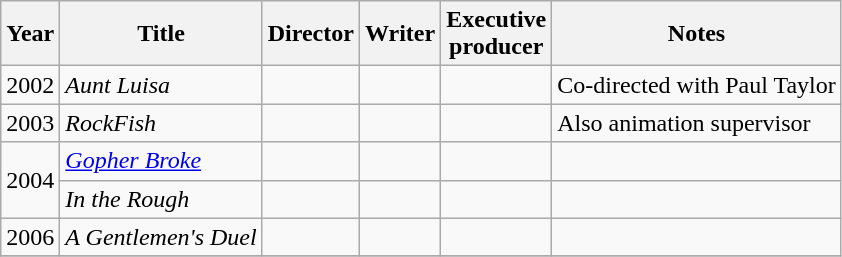<table class="wikitable">
<tr>
<th>Year</th>
<th>Title</th>
<th>Director</th>
<th>Writer</th>
<th>Executive<br>producer</th>
<th>Notes</th>
</tr>
<tr>
<td>2002</td>
<td><em>Aunt Luisa</em></td>
<td></td>
<td></td>
<td></td>
<td>Co-directed with Paul Taylor</td>
</tr>
<tr>
<td>2003</td>
<td><em>RockFish</em></td>
<td></td>
<td></td>
<td></td>
<td>Also animation supervisor</td>
</tr>
<tr>
<td rowspan=2>2004</td>
<td><em><a href='#'>Gopher Broke</a></em></td>
<td></td>
<td></td>
<td></td>
<td></td>
</tr>
<tr>
<td><em>In the Rough</em></td>
<td></td>
<td></td>
<td></td>
<td></td>
</tr>
<tr>
<td>2006</td>
<td><em>A Gentlemen's Duel</em></td>
<td></td>
<td></td>
<td></td>
<td></td>
</tr>
<tr>
</tr>
</table>
